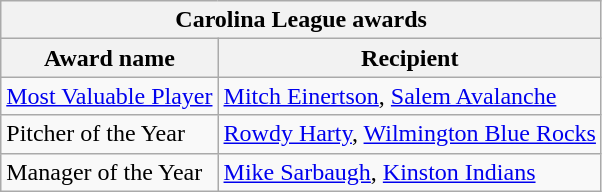<table class="wikitable">
<tr>
<th colspan="2">Carolina League awards</th>
</tr>
<tr>
<th>Award name</th>
<th>Recipient</th>
</tr>
<tr>
<td><a href='#'>Most Valuable Player</a></td>
<td><a href='#'>Mitch Einertson</a>, <a href='#'>Salem Avalanche</a></td>
</tr>
<tr>
<td>Pitcher of the Year</td>
<td><a href='#'>Rowdy Harty</a>, <a href='#'>Wilmington Blue Rocks</a></td>
</tr>
<tr>
<td>Manager of the Year</td>
<td><a href='#'>Mike Sarbaugh</a>, <a href='#'>Kinston Indians</a></td>
</tr>
</table>
